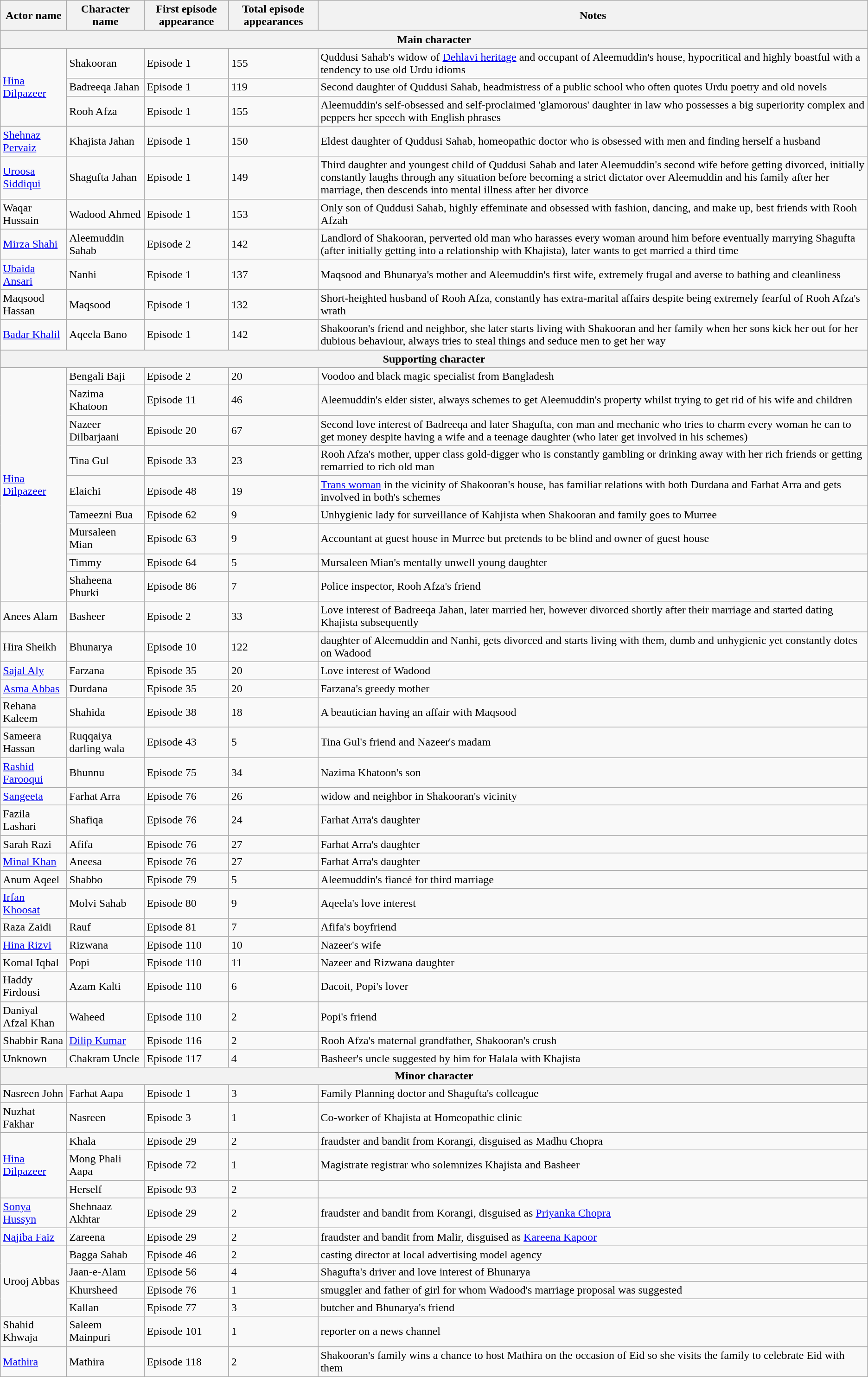<table class="wikitable">
<tr>
<th>Actor name</th>
<th>Character name</th>
<th>First episode appearance</th>
<th>Total episode appearances</th>
<th>Notes</th>
</tr>
<tr>
<th colspan="5">Main character</th>
</tr>
<tr>
<td rowspan=3><a href='#'>Hina Dilpazeer</a></td>
<td>Shakooran</td>
<td>Episode 1</td>
<td>155</td>
<td>Quddusi Sahab's widow of <a href='#'>Dehlavi heritage</a> and occupant of Aleemuddin's house, hypocritical and highly boastful with a tendency to use old Urdu idioms</td>
</tr>
<tr>
<td>Badreeqa Jahan</td>
<td>Episode 1</td>
<td>119</td>
<td>Second daughter of Quddusi Sahab, headmistress of a public school who often quotes Urdu poetry and old novels</td>
</tr>
<tr>
<td>Rooh Afza</td>
<td>Episode 1</td>
<td>155</td>
<td>Aleemuddin's self-obsessed and self-proclaimed 'glamorous' daughter in law who possesses a big superiority complex and peppers her speech with English phrases</td>
</tr>
<tr>
<td><a href='#'>Shehnaz Pervaiz</a></td>
<td>Khajista Jahan</td>
<td>Episode 1</td>
<td>150</td>
<td>Eldest daughter of Quddusi Sahab, homeopathic doctor who is obsessed with men and finding herself a husband</td>
</tr>
<tr>
<td><a href='#'>Uroosa Siddiqui</a></td>
<td>Shagufta Jahan</td>
<td>Episode 1</td>
<td>149</td>
<td>Third daughter and youngest child of Quddusi Sahab and later Aleemuddin's second wife before getting divorced, initially constantly laughs through any situation before becoming a strict dictator over Aleemuddin and his family after her marriage, then descends into mental illness after her divorce</td>
</tr>
<tr>
<td>Waqar Hussain</td>
<td>Wadood Ahmed</td>
<td>Episode 1</td>
<td>153</td>
<td>Only son of Quddusi Sahab, highly effeminate and obsessed with fashion, dancing, and make up, best friends with Rooh Afzah</td>
</tr>
<tr>
<td><a href='#'>Mirza Shahi</a></td>
<td>Aleemuddin Sahab</td>
<td>Episode 2</td>
<td>142</td>
<td>Landlord of Shakooran, perverted old man who harasses every woman around him before eventually marrying Shagufta (after initially getting into a relationship with Khajista), later wants to get married a third time</td>
</tr>
<tr>
<td><a href='#'>Ubaida Ansari</a></td>
<td>Nanhi</td>
<td>Episode 1</td>
<td>137</td>
<td>Maqsood and Bhunarya's mother and Aleemuddin's first wife, extremely frugal and averse to bathing and cleanliness</td>
</tr>
<tr>
<td>Maqsood Hassan</td>
<td>Maqsood</td>
<td>Episode 1</td>
<td>132</td>
<td>Short-heighted husband of Rooh Afza, constantly has extra-marital affairs despite being extremely fearful of Rooh Afza's wrath</td>
</tr>
<tr>
<td><a href='#'>Badar Khalil</a></td>
<td>Aqeela Bano</td>
<td>Episode 1</td>
<td>142</td>
<td>Shakooran's friend and neighbor, she later starts living with Shakooran and her family when her sons kick her out for her dubious behaviour, always tries to steal things and seduce men to get her way</td>
</tr>
<tr>
<th colspan="5">Supporting character</th>
</tr>
<tr>
<td rowspan=9><a href='#'>Hina Dilpazeer</a></td>
<td>Bengali Baji</td>
<td>Episode 2</td>
<td>20</td>
<td>Voodoo and black magic specialist from Bangladesh</td>
</tr>
<tr>
<td>Nazima Khatoon</td>
<td>Episode 11</td>
<td>46</td>
<td>Aleemuddin's elder sister, always schemes to get Aleemuddin's property whilst trying to get rid of his wife and children</td>
</tr>
<tr>
<td>Nazeer Dilbarjaani</td>
<td>Episode 20</td>
<td>67</td>
<td>Second love interest of Badreeqa and later Shagufta, con man and mechanic who tries to charm every woman he can to get money despite having a wife and a teenage daughter (who later get involved in his schemes)</td>
</tr>
<tr>
<td>Tina Gul</td>
<td>Episode 33</td>
<td>23</td>
<td>Rooh Afza's mother, upper class gold-digger who is constantly gambling or drinking away with her rich friends or getting remarried to rich old man</td>
</tr>
<tr>
<td>Elaichi</td>
<td>Episode 48</td>
<td>19</td>
<td><a href='#'>Trans woman</a> in the vicinity of Shakooran's house, has familiar relations with both Durdana and Farhat Arra and gets involved in both's schemes</td>
</tr>
<tr>
<td>Tameezni Bua</td>
<td>Episode 62</td>
<td>9</td>
<td>Unhygienic lady for surveillance of Kahjista when Shakooran and family goes to Murree</td>
</tr>
<tr>
<td>Mursaleen Mian</td>
<td>Episode 63</td>
<td>9</td>
<td>Accountant at guest house in Murree but pretends to be blind and owner of guest house</td>
</tr>
<tr>
<td>Timmy</td>
<td>Episode 64</td>
<td>5</td>
<td>Mursaleen Mian's mentally unwell young daughter</td>
</tr>
<tr>
<td>Shaheena Phurki</td>
<td>Episode 86</td>
<td>7</td>
<td>Police inspector, Rooh Afza's friend</td>
</tr>
<tr>
<td>Anees Alam</td>
<td>Basheer</td>
<td>Episode 2</td>
<td>33</td>
<td>Love interest of Badreeqa Jahan, later married her, however divorced shortly after their marriage and started dating Khajista subsequently</td>
</tr>
<tr>
<td>Hira Sheikh</td>
<td>Bhunarya</td>
<td>Episode 10</td>
<td>122</td>
<td>daughter of Aleemuddin and Nanhi, gets divorced and starts living with them, dumb and unhygienic yet constantly dotes on Wadood</td>
</tr>
<tr>
<td><a href='#'>Sajal Aly</a></td>
<td>Farzana</td>
<td>Episode 35</td>
<td>20</td>
<td>Love interest of Wadood</td>
</tr>
<tr>
<td><a href='#'>Asma Abbas</a></td>
<td>Durdana</td>
<td>Episode 35</td>
<td>20</td>
<td>Farzana's greedy mother</td>
</tr>
<tr>
<td>Rehana Kaleem</td>
<td>Shahida</td>
<td>Episode 38</td>
<td>18</td>
<td>A beautician having an affair with Maqsood</td>
</tr>
<tr>
<td>Sameera Hassan</td>
<td>Ruqqaiya darling wala</td>
<td>Episode 43</td>
<td>5</td>
<td>Tina Gul's friend and Nazeer's madam</td>
</tr>
<tr>
<td><a href='#'>Rashid Farooqui</a></td>
<td>Bhunnu</td>
<td>Episode 75</td>
<td>34</td>
<td>Nazima Khatoon's son</td>
</tr>
<tr>
<td><a href='#'>Sangeeta</a></td>
<td>Farhat Arra</td>
<td>Episode 76</td>
<td>26</td>
<td>widow and neighbor in Shakooran's vicinity</td>
</tr>
<tr>
<td>Fazila Lashari</td>
<td>Shafiqa</td>
<td>Episode 76</td>
<td>24</td>
<td>Farhat Arra's daughter</td>
</tr>
<tr>
<td>Sarah Razi</td>
<td>Afifa</td>
<td>Episode 76</td>
<td>27</td>
<td>Farhat Arra's daughter</td>
</tr>
<tr>
<td><a href='#'>Minal Khan</a></td>
<td>Aneesa</td>
<td>Episode 76</td>
<td>27</td>
<td>Farhat Arra's daughter</td>
</tr>
<tr>
<td>Anum Aqeel</td>
<td>Shabbo</td>
<td>Episode 79</td>
<td>5</td>
<td>Aleemuddin's fiancé for third marriage</td>
</tr>
<tr>
<td><a href='#'>Irfan Khoosat</a></td>
<td>Molvi Sahab</td>
<td>Episode 80</td>
<td>9</td>
<td>Aqeela's love interest</td>
</tr>
<tr>
<td>Raza Zaidi</td>
<td>Rauf</td>
<td>Episode 81</td>
<td>7</td>
<td>Afifa's boyfriend</td>
</tr>
<tr>
<td><a href='#'>Hina Rizvi</a></td>
<td>Rizwana</td>
<td>Episode 110</td>
<td>10</td>
<td>Nazeer's wife</td>
</tr>
<tr>
<td>Komal Iqbal</td>
<td>Popi</td>
<td>Episode 110</td>
<td>11</td>
<td>Nazeer and Rizwana daughter</td>
</tr>
<tr>
<td>Haddy Firdousi</td>
<td>Azam Kalti</td>
<td>Episode 110</td>
<td>6</td>
<td>Dacoit, Popi's lover</td>
</tr>
<tr>
<td>Daniyal Afzal Khan</td>
<td>Waheed</td>
<td>Episode 110</td>
<td>2</td>
<td>Popi's friend</td>
</tr>
<tr>
<td>Shabbir Rana</td>
<td><a href='#'>Dilip Kumar</a></td>
<td>Episode 116</td>
<td>2</td>
<td>Rooh Afza's maternal grandfather, Shakooran's crush</td>
</tr>
<tr>
<td>Unknown</td>
<td>Chakram Uncle</td>
<td>Episode 117</td>
<td>4</td>
<td>Basheer's uncle suggested by him for Halala with Khajista</td>
</tr>
<tr>
<th colspan="5">Minor character</th>
</tr>
<tr>
<td>Nasreen John</td>
<td>Farhat Aapa</td>
<td>Episode 1</td>
<td>3</td>
<td>Family Planning doctor and Shagufta's colleague</td>
</tr>
<tr>
<td>Nuzhat Fakhar</td>
<td>Nasreen</td>
<td>Episode 3</td>
<td>1</td>
<td>Co-worker of Khajista at Homeopathic clinic</td>
</tr>
<tr>
<td rowspan=3><a href='#'>Hina Dilpazeer</a></td>
<td>Khala</td>
<td>Episode 29</td>
<td>2</td>
<td>fraudster and bandit from Korangi, disguised as Madhu Chopra</td>
</tr>
<tr>
<td>Mong Phali Aapa</td>
<td>Episode 72</td>
<td>1</td>
<td>Magistrate registrar who solemnizes Khajista and Basheer</td>
</tr>
<tr>
<td>Herself</td>
<td>Episode 93</td>
<td>2</td>
<td></td>
</tr>
<tr>
<td><a href='#'>Sonya Hussyn</a></td>
<td>Shehnaaz Akhtar</td>
<td>Episode 29</td>
<td>2</td>
<td>fraudster and bandit from Korangi, disguised as <a href='#'>Priyanka Chopra</a></td>
</tr>
<tr>
<td><a href='#'>Najiba Faiz</a></td>
<td>Zareena</td>
<td>Episode 29</td>
<td>2</td>
<td>fraudster and bandit from Malir, disguised as <a href='#'>Kareena Kapoor</a></td>
</tr>
<tr>
<td rowspan=4>Urooj Abbas</td>
<td>Bagga Sahab</td>
<td>Episode 46</td>
<td>2</td>
<td>casting director at local advertising model agency</td>
</tr>
<tr>
<td>Jaan-e-Alam</td>
<td>Episode 56</td>
<td>4</td>
<td>Shagufta's driver and love interest of Bhunarya</td>
</tr>
<tr>
<td>Khursheed</td>
<td>Episode 76</td>
<td>1</td>
<td>smuggler and father of girl for whom Wadood's marriage proposal was suggested</td>
</tr>
<tr>
<td>Kallan</td>
<td>Episode 77</td>
<td>3</td>
<td>butcher and Bhunarya's friend</td>
</tr>
<tr>
<td>Shahid Khwaja</td>
<td>Saleem Mainpuri</td>
<td>Episode 101</td>
<td>1</td>
<td>reporter on a news channel</td>
</tr>
<tr>
<td><a href='#'>Mathira</a></td>
<td>Mathira</td>
<td>Episode 118</td>
<td>2</td>
<td>Shakooran's family wins a chance to host Mathira on the occasion of Eid so she visits the family to celebrate Eid with them</td>
</tr>
</table>
